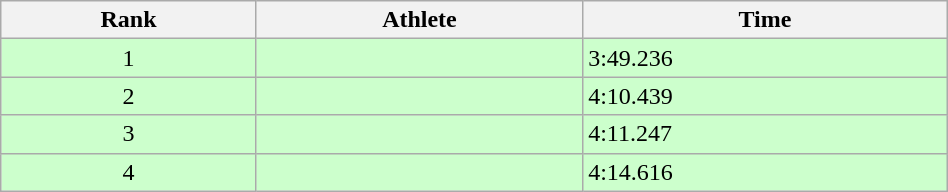<table class="wikitable" width=50%>
<tr>
<th>Rank</th>
<th>Athlete</th>
<th>Time</th>
</tr>
<tr bgcolor=#ccffcc>
<td style="text-align:center;">1</td>
<td></td>
<td>3:49.236</td>
</tr>
<tr bgcolor=#ccffcc>
<td style="text-align:center;">2</td>
<td></td>
<td>4:10.439</td>
</tr>
<tr bgcolor=#ccffcc>
<td style="text-align:center;">3</td>
<td></td>
<td>4:11.247</td>
</tr>
<tr bgcolor=#ccffcc>
<td style="text-align:center;">4</td>
<td></td>
<td>4:14.616</td>
</tr>
</table>
